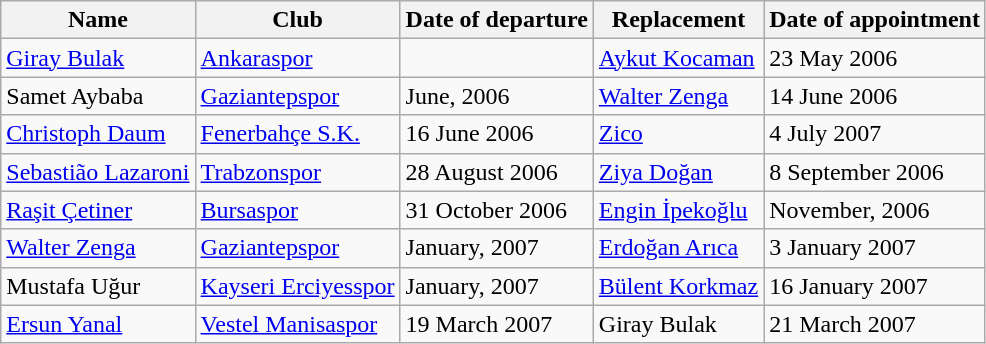<table class="wikitable">
<tr>
<th>Name</th>
<th>Club</th>
<th>Date of departure</th>
<th>Replacement</th>
<th>Date of appointment</th>
</tr>
<tr>
<td><a href='#'>Giray Bulak</a></td>
<td><a href='#'>Ankaraspor</a></td>
<td></td>
<td><a href='#'>Aykut Kocaman</a></td>
<td>23 May 2006</td>
</tr>
<tr>
<td>Samet Aybaba</td>
<td><a href='#'>Gaziantepspor</a></td>
<td>June, 2006</td>
<td><a href='#'>Walter Zenga</a></td>
<td>14 June 2006</td>
</tr>
<tr>
<td><a href='#'>Christoph Daum</a></td>
<td><a href='#'>Fenerbahçe S.K.</a></td>
<td>16 June 2006</td>
<td><a href='#'>Zico</a></td>
<td>4 July 2007</td>
</tr>
<tr>
<td><a href='#'>Sebastião Lazaroni</a></td>
<td><a href='#'>Trabzonspor</a></td>
<td>28 August 2006</td>
<td><a href='#'>Ziya Doğan</a></td>
<td>8 September 2006</td>
</tr>
<tr>
<td><a href='#'>Raşit Çetiner</a></td>
<td><a href='#'>Bursaspor</a></td>
<td>31 October 2006</td>
<td><a href='#'>Engin İpekoğlu</a></td>
<td>November, 2006</td>
</tr>
<tr>
<td><a href='#'>Walter Zenga</a></td>
<td><a href='#'>Gaziantepspor</a></td>
<td>January, 2007</td>
<td><a href='#'>Erdoğan Arıca</a></td>
<td>3 January 2007</td>
</tr>
<tr>
<td>Mustafa Uğur</td>
<td><a href='#'>Kayseri Erciyesspor</a></td>
<td>January, 2007</td>
<td><a href='#'>Bülent Korkmaz</a></td>
<td>16 January 2007</td>
</tr>
<tr>
<td><a href='#'>Ersun Yanal</a></td>
<td><a href='#'>Vestel Manisaspor</a></td>
<td>19 March 2007</td>
<td>Giray Bulak</td>
<td>21 March 2007</td>
</tr>
</table>
